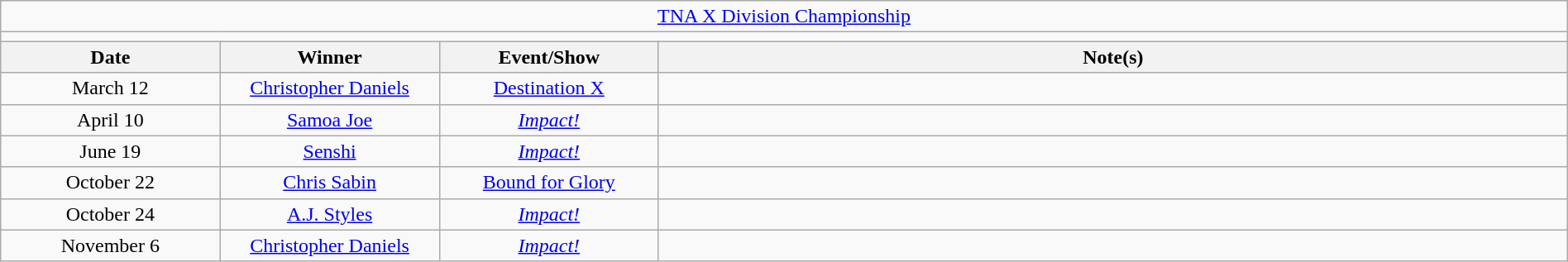<table class="wikitable" style="text-align:center; width:100%;">
<tr>
<td colspan="5"><a href='#'>TNA X Division Championship</a></td>
</tr>
<tr>
<td colspan="5"><strong></strong></td>
</tr>
<tr>
<th width="14%">Date</th>
<th width="14%">Winner</th>
<th width="14%">Event/Show</th>
<th width="58%">Note(s)</th>
</tr>
<tr>
<td>March 12</td>
<td><a href='#'>Christopher Daniels</a></td>
<td><a href='#'>Destination X</a></td>
<td></td>
</tr>
<tr>
<td>April 10</td>
<td><a href='#'>Samoa Joe</a></td>
<td><em><a href='#'>Impact!</a></em></td>
<td></td>
</tr>
<tr>
<td>June 19</td>
<td><a href='#'>Senshi</a></td>
<td><em><a href='#'>Impact!</a></em></td>
<td></td>
</tr>
<tr>
<td>October 22</td>
<td><a href='#'>Chris Sabin</a></td>
<td><a href='#'>Bound for Glory</a></td>
<td></td>
</tr>
<tr>
<td>October 24</td>
<td><a href='#'>A.J. Styles</a></td>
<td><em><a href='#'>Impact!</a></em></td>
<td></td>
</tr>
<tr>
<td>November 6</td>
<td><a href='#'>Christopher Daniels</a></td>
<td><em><a href='#'>Impact!</a></em></td>
<td></td>
</tr>
</table>
